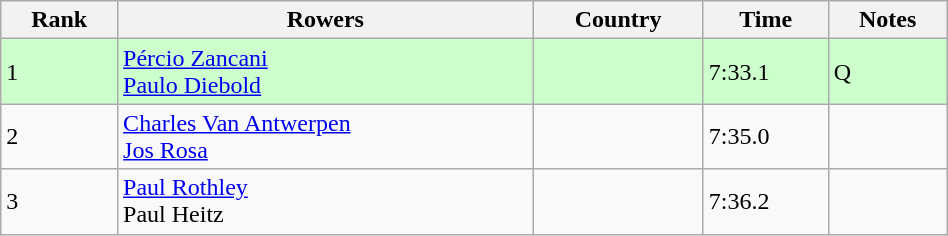<table class="wikitable" width=50%>
<tr>
<th>Rank</th>
<th>Rowers</th>
<th>Country</th>
<th>Time</th>
<th>Notes</th>
</tr>
<tr bgcolor=ccffcc>
<td>1</td>
<td><a href='#'>Pércio Zancani</a><br><a href='#'>Paulo Diebold</a></td>
<td></td>
<td>7:33.1</td>
<td>Q</td>
</tr>
<tr>
<td>2</td>
<td><a href='#'>Charles Van Antwerpen</a><br><a href='#'>Jos Rosa</a></td>
<td></td>
<td>7:35.0</td>
<td></td>
</tr>
<tr>
<td>3</td>
<td><a href='#'>Paul Rothley</a><br>Paul Heitz</td>
<td></td>
<td>7:36.2</td>
<td></td>
</tr>
</table>
